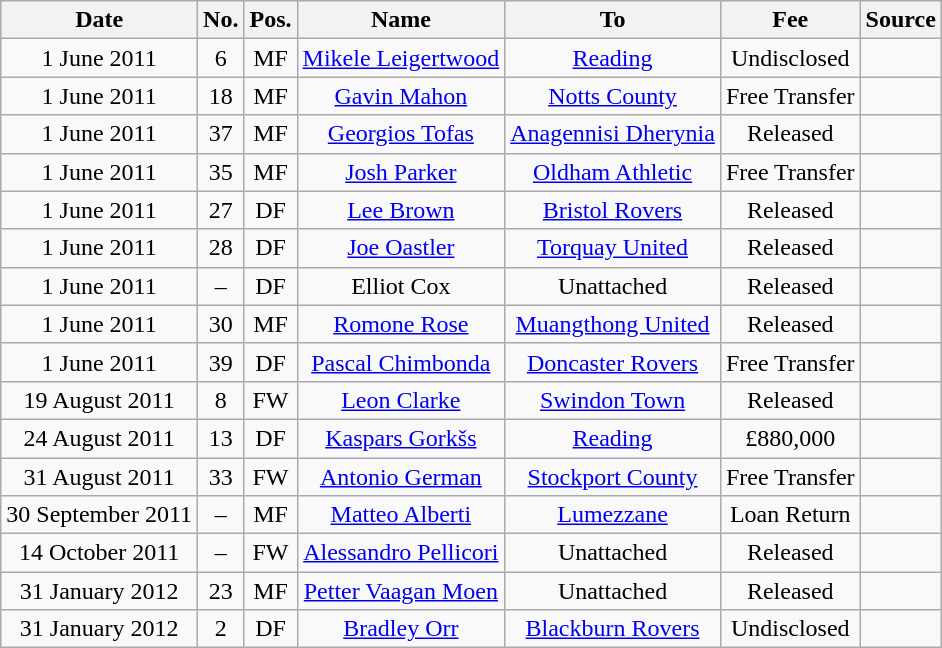<table class="wikitable" style="text-align:center">
<tr>
<th>Date</th>
<th>No.</th>
<th>Pos.</th>
<th>Name</th>
<th>To</th>
<th>Fee</th>
<th>Source</th>
</tr>
<tr>
<td>1 June 2011</td>
<td>6</td>
<td>MF</td>
<td> <a href='#'>Mikele Leigertwood</a></td>
<td> <a href='#'>Reading</a></td>
<td>Undisclosed</td>
<td></td>
</tr>
<tr>
<td>1 June 2011</td>
<td>18</td>
<td>MF</td>
<td> <a href='#'>Gavin Mahon</a></td>
<td> <a href='#'>Notts County</a></td>
<td>Free Transfer</td>
<td></td>
</tr>
<tr>
<td>1 June 2011</td>
<td>37</td>
<td>MF</td>
<td> <a href='#'>Georgios Tofas</a></td>
<td> <a href='#'>Anagennisi Dherynia</a></td>
<td>Released</td>
<td></td>
</tr>
<tr>
<td>1 June 2011</td>
<td>35</td>
<td>MF</td>
<td> <a href='#'>Josh Parker</a></td>
<td> <a href='#'>Oldham Athletic</a></td>
<td>Free Transfer</td>
<td></td>
</tr>
<tr>
<td>1 June 2011</td>
<td>27</td>
<td>DF</td>
<td> <a href='#'>Lee Brown</a></td>
<td> <a href='#'>Bristol Rovers</a></td>
<td>Released</td>
<td></td>
</tr>
<tr>
<td>1 June 2011</td>
<td>28</td>
<td>DF</td>
<td> <a href='#'>Joe Oastler</a></td>
<td> <a href='#'>Torquay United</a></td>
<td>Released</td>
<td></td>
</tr>
<tr>
<td>1 June 2011</td>
<td>–</td>
<td>DF</td>
<td> Elliot Cox</td>
<td>Unattached</td>
<td>Released</td>
<td></td>
</tr>
<tr>
<td>1 June 2011</td>
<td>30</td>
<td>MF</td>
<td> <a href='#'>Romone Rose</a></td>
<td> <a href='#'>Muangthong United</a></td>
<td>Released</td>
<td></td>
</tr>
<tr>
<td>1 June 2011</td>
<td>39</td>
<td>DF</td>
<td> <a href='#'>Pascal Chimbonda</a></td>
<td> <a href='#'>Doncaster Rovers</a></td>
<td>Free Transfer</td>
<td></td>
</tr>
<tr>
<td>19 August 2011</td>
<td>8</td>
<td>FW</td>
<td> <a href='#'>Leon Clarke</a></td>
<td> <a href='#'>Swindon Town</a></td>
<td>Released</td>
<td></td>
</tr>
<tr>
<td>24 August 2011</td>
<td>13</td>
<td>DF</td>
<td> <a href='#'>Kaspars Gorkšs</a></td>
<td> <a href='#'>Reading</a></td>
<td>£880,000</td>
<td></td>
</tr>
<tr>
<td>31 August 2011</td>
<td>33</td>
<td>FW</td>
<td> <a href='#'>Antonio German</a></td>
<td> <a href='#'>Stockport County</a></td>
<td>Free Transfer</td>
<td></td>
</tr>
<tr>
<td>30 September 2011</td>
<td>–</td>
<td>MF</td>
<td> <a href='#'>Matteo Alberti</a></td>
<td> <a href='#'>Lumezzane</a></td>
<td>Loan Return</td>
<td></td>
</tr>
<tr>
<td>14 October 2011</td>
<td>–</td>
<td>FW</td>
<td> <a href='#'>Alessandro Pellicori</a></td>
<td>Unattached</td>
<td>Released</td>
<td></td>
</tr>
<tr>
<td>31 January 2012</td>
<td>23</td>
<td>MF</td>
<td> <a href='#'>Petter Vaagan Moen</a></td>
<td>Unattached</td>
<td>Released</td>
<td></td>
</tr>
<tr>
<td>31 January 2012</td>
<td>2</td>
<td>DF</td>
<td> <a href='#'>Bradley Orr</a></td>
<td> <a href='#'>Blackburn Rovers</a></td>
<td>Undisclosed</td>
<td></td>
</tr>
</table>
